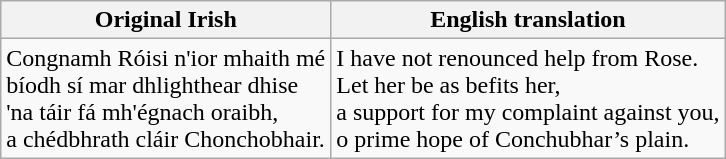<table class="wikitable">
<tr>
<th>Original Irish</th>
<th>English translation</th>
</tr>
<tr>
<td>Congnamh Róisi n'ior mhaith mé<br>bíodh sí mar dhlighthear dhise<br>'na táir fá mh'égnach oraibh,<br>a chédbhrath cláir Chonchobhair.</td>
<td>I have not renounced help from Rose.<br>Let her be as befits her,<br>a support for my complaint against you,<br>o prime hope of Conchubhar’s plain.</td>
</tr>
</table>
